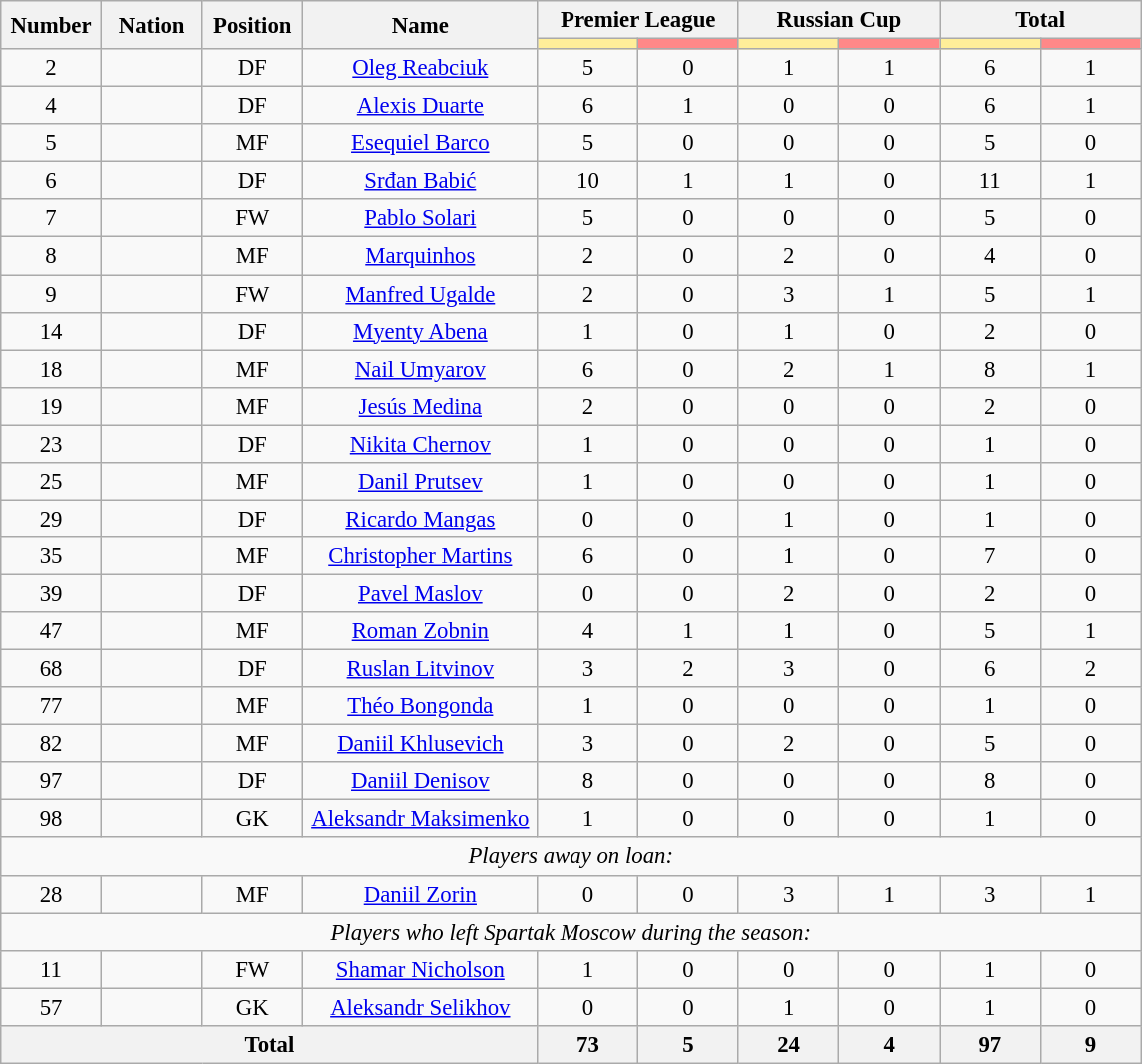<table class="wikitable" style="font-size: 95%; text-align: center;">
<tr>
<th rowspan=2 width=60>Number</th>
<th rowspan=2 width=60>Nation</th>
<th rowspan=2 width=60>Position</th>
<th rowspan=2 width=150>Name</th>
<th colspan=2>Premier League</th>
<th colspan=2>Russian Cup</th>
<th colspan=2>Total</th>
</tr>
<tr>
<th style="width:60px; background:#fe9;"></th>
<th style="width:60px; background:#ff8888;"></th>
<th style="width:60px; background:#fe9;"></th>
<th style="width:60px; background:#ff8888;"></th>
<th style="width:60px; background:#fe9;"></th>
<th style="width:60px; background:#ff8888;"></th>
</tr>
<tr>
<td>2</td>
<td></td>
<td>DF</td>
<td><a href='#'>Oleg Reabciuk</a></td>
<td>5</td>
<td>0</td>
<td>1</td>
<td>1</td>
<td>6</td>
<td>1</td>
</tr>
<tr>
<td>4</td>
<td></td>
<td>DF</td>
<td><a href='#'>Alexis Duarte</a></td>
<td>6</td>
<td>1</td>
<td>0</td>
<td>0</td>
<td>6</td>
<td>1</td>
</tr>
<tr>
<td>5</td>
<td></td>
<td>MF</td>
<td><a href='#'>Esequiel Barco</a></td>
<td>5</td>
<td>0</td>
<td>0</td>
<td>0</td>
<td>5</td>
<td>0</td>
</tr>
<tr>
<td>6</td>
<td></td>
<td>DF</td>
<td><a href='#'>Srđan Babić</a></td>
<td>10</td>
<td>1</td>
<td>1</td>
<td>0</td>
<td>11</td>
<td>1</td>
</tr>
<tr>
<td>7</td>
<td></td>
<td>FW</td>
<td><a href='#'>Pablo Solari</a></td>
<td>5</td>
<td>0</td>
<td>0</td>
<td>0</td>
<td>5</td>
<td>0</td>
</tr>
<tr>
<td>8</td>
<td></td>
<td>MF</td>
<td><a href='#'>Marquinhos</a></td>
<td>2</td>
<td>0</td>
<td>2</td>
<td>0</td>
<td>4</td>
<td>0</td>
</tr>
<tr>
<td>9</td>
<td></td>
<td>FW</td>
<td><a href='#'>Manfred Ugalde</a></td>
<td>2</td>
<td>0</td>
<td>3</td>
<td>1</td>
<td>5</td>
<td>1</td>
</tr>
<tr>
<td>14</td>
<td></td>
<td>DF</td>
<td><a href='#'>Myenty Abena</a></td>
<td>1</td>
<td>0</td>
<td>1</td>
<td>0</td>
<td>2</td>
<td>0</td>
</tr>
<tr>
<td>18</td>
<td></td>
<td>MF</td>
<td><a href='#'>Nail Umyarov</a></td>
<td>6</td>
<td>0</td>
<td>2</td>
<td>1</td>
<td>8</td>
<td>1</td>
</tr>
<tr>
<td>19</td>
<td></td>
<td>MF</td>
<td><a href='#'>Jesús Medina</a></td>
<td>2</td>
<td>0</td>
<td>0</td>
<td>0</td>
<td>2</td>
<td>0</td>
</tr>
<tr>
<td>23</td>
<td></td>
<td>DF</td>
<td><a href='#'>Nikita Chernov</a></td>
<td>1</td>
<td>0</td>
<td>0</td>
<td>0</td>
<td>1</td>
<td>0</td>
</tr>
<tr>
<td>25</td>
<td></td>
<td>MF</td>
<td><a href='#'>Danil Prutsev</a></td>
<td>1</td>
<td>0</td>
<td>0</td>
<td>0</td>
<td>1</td>
<td>0</td>
</tr>
<tr>
<td>29</td>
<td></td>
<td>DF</td>
<td><a href='#'>Ricardo Mangas</a></td>
<td>0</td>
<td>0</td>
<td>1</td>
<td>0</td>
<td>1</td>
<td>0</td>
</tr>
<tr>
<td>35</td>
<td></td>
<td>MF</td>
<td><a href='#'>Christopher Martins</a></td>
<td>6</td>
<td>0</td>
<td>1</td>
<td>0</td>
<td>7</td>
<td>0</td>
</tr>
<tr>
<td>39</td>
<td></td>
<td>DF</td>
<td><a href='#'>Pavel Maslov</a></td>
<td>0</td>
<td>0</td>
<td>2</td>
<td>0</td>
<td>2</td>
<td>0</td>
</tr>
<tr>
<td>47</td>
<td></td>
<td>MF</td>
<td><a href='#'>Roman Zobnin</a></td>
<td>4</td>
<td>1</td>
<td>1</td>
<td>0</td>
<td>5</td>
<td>1</td>
</tr>
<tr>
<td>68</td>
<td></td>
<td>DF</td>
<td><a href='#'>Ruslan Litvinov</a></td>
<td>3</td>
<td>2</td>
<td>3</td>
<td>0</td>
<td>6</td>
<td>2</td>
</tr>
<tr>
<td>77</td>
<td></td>
<td>MF</td>
<td><a href='#'>Théo Bongonda</a></td>
<td>1</td>
<td>0</td>
<td>0</td>
<td>0</td>
<td>1</td>
<td>0</td>
</tr>
<tr>
<td>82</td>
<td></td>
<td>MF</td>
<td><a href='#'>Daniil Khlusevich</a></td>
<td>3</td>
<td>0</td>
<td>2</td>
<td>0</td>
<td>5</td>
<td>0</td>
</tr>
<tr>
<td>97</td>
<td></td>
<td>DF</td>
<td><a href='#'>Daniil Denisov</a></td>
<td>8</td>
<td>0</td>
<td>0</td>
<td>0</td>
<td>8</td>
<td>0</td>
</tr>
<tr>
<td>98</td>
<td></td>
<td>GK</td>
<td><a href='#'>Aleksandr Maksimenko</a></td>
<td>1</td>
<td>0</td>
<td>0</td>
<td>0</td>
<td>1</td>
<td>0</td>
</tr>
<tr>
<td colspan="14"><em>Players away on loan:</em></td>
</tr>
<tr>
<td>28</td>
<td></td>
<td>MF</td>
<td><a href='#'>Daniil Zorin</a></td>
<td>0</td>
<td>0</td>
<td>3</td>
<td>1</td>
<td>3</td>
<td>1</td>
</tr>
<tr>
<td colspan="14"><em>Players who left Spartak Moscow during the season:</em></td>
</tr>
<tr>
<td>11</td>
<td></td>
<td>FW</td>
<td><a href='#'>Shamar Nicholson</a></td>
<td>1</td>
<td>0</td>
<td>0</td>
<td>0</td>
<td>1</td>
<td>0</td>
</tr>
<tr>
<td>57</td>
<td></td>
<td>GK</td>
<td><a href='#'>Aleksandr Selikhov</a></td>
<td>0</td>
<td>0</td>
<td>1</td>
<td>0</td>
<td>1</td>
<td>0</td>
</tr>
<tr>
<th colspan=4>Total</th>
<th>73</th>
<th>5</th>
<th>24</th>
<th>4</th>
<th>97</th>
<th>9</th>
</tr>
</table>
